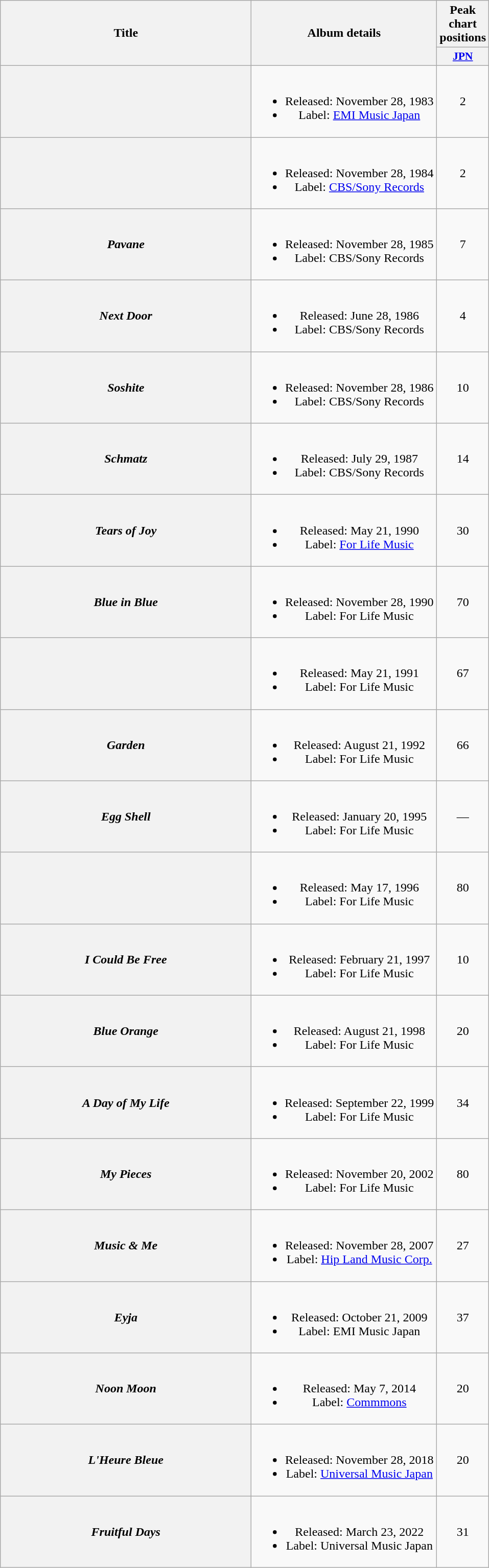<table class="wikitable plainrowheaders" style="text-align:center;">
<tr>
<th scope="col" rowspan="2" style="width:20em;">Title</th>
<th scope="col" rowspan="2">Album details</th>
<th scope="col">Peak chart positions</th>
</tr>
<tr>
<th scope="col" style="width:2.5em;font-size:90%;"><a href='#'>JPN</a><br></th>
</tr>
<tr>
<th scope="row"></th>
<td><br><ul><li>Released: November 28, 1983</li><li>Label: <a href='#'>EMI Music Japan</a></li></ul></td>
<td>2</td>
</tr>
<tr>
<th scope="row"></th>
<td><br><ul><li>Released: November 28, 1984</li><li>Label: <a href='#'>CBS/Sony Records</a></li></ul></td>
<td>2</td>
</tr>
<tr>
<th scope="row"><em>Pavane</em></th>
<td><br><ul><li>Released: November 28, 1985</li><li>Label: CBS/Sony Records</li></ul></td>
<td>7</td>
</tr>
<tr>
<th scope="row"><em>Next Door</em></th>
<td><br><ul><li>Released: June 28, 1986</li><li>Label: CBS/Sony Records</li></ul></td>
<td>4</td>
</tr>
<tr>
<th scope="row"><em>Soshite</em></th>
<td><br><ul><li>Released: November 28, 1986</li><li>Label: CBS/Sony Records</li></ul></td>
<td>10</td>
</tr>
<tr>
<th scope="row"><em>Schmatz</em></th>
<td><br><ul><li>Released: July 29, 1987</li><li>Label: CBS/Sony Records</li></ul></td>
<td>14</td>
</tr>
<tr>
<th scope="row"><em>Tears of Joy</em></th>
<td><br><ul><li>Released: May 21, 1990</li><li>Label: <a href='#'>For Life Music</a></li></ul></td>
<td>30</td>
</tr>
<tr>
<th scope="row"><em>Blue in Blue</em></th>
<td><br><ul><li>Released: November 28, 1990</li><li>Label: For Life Music</li></ul></td>
<td>70</td>
</tr>
<tr>
<th scope="row"></th>
<td><br><ul><li>Released: May 21, 1991</li><li>Label: For Life Music</li></ul></td>
<td>67</td>
</tr>
<tr>
<th scope="row"><em>Garden</em></th>
<td><br><ul><li>Released: August 21, 1992</li><li>Label: For Life Music</li></ul></td>
<td>66</td>
</tr>
<tr>
<th scope="row"><em>Egg Shell</em></th>
<td><br><ul><li>Released: January 20, 1995</li><li>Label: For Life Music</li></ul></td>
<td>—</td>
</tr>
<tr>
<th scope="row"></th>
<td><br><ul><li>Released: May 17, 1996</li><li>Label: For Life Music</li></ul></td>
<td>80</td>
</tr>
<tr>
<th scope="row"><em>I Could Be Free</em></th>
<td><br><ul><li>Released: February 21, 1997</li><li>Label: For Life Music</li></ul></td>
<td>10</td>
</tr>
<tr>
<th scope="row"><em>Blue Orange</em></th>
<td><br><ul><li>Released: August 21, 1998</li><li>Label: For Life Music</li></ul></td>
<td>20</td>
</tr>
<tr>
<th scope="row"><em>A Day of My Life</em></th>
<td><br><ul><li>Released: September 22, 1999</li><li>Label: For Life Music</li></ul></td>
<td>34</td>
</tr>
<tr>
<th scope="row"><em>My Pieces</em></th>
<td><br><ul><li>Released: November 20, 2002</li><li>Label: For Life Music</li></ul></td>
<td>80</td>
</tr>
<tr>
<th scope="row"><em>Music & Me</em></th>
<td><br><ul><li>Released: November 28, 2007</li><li>Label: <a href='#'>Hip Land Music Corp.</a></li></ul></td>
<td>27</td>
</tr>
<tr>
<th scope="row"><em>Eyja</em></th>
<td><br><ul><li>Released: October 21, 2009</li><li>Label: EMI Music Japan</li></ul></td>
<td>37</td>
</tr>
<tr>
<th scope="row"><em>Noon Moon</em></th>
<td><br><ul><li>Released: May 7, 2014</li><li>Label: <a href='#'>Commmons</a></li></ul></td>
<td>20</td>
</tr>
<tr>
<th scope="row"><em>L'Heure Bleue</em></th>
<td><br><ul><li>Released: November 28, 2018</li><li>Label: <a href='#'>Universal Music Japan</a></li></ul></td>
<td>20</td>
</tr>
<tr>
<th scope="row"><em>Fruitful Days</em></th>
<td><br><ul><li>Released: March 23, 2022</li><li>Label: Universal Music Japan</li></ul></td>
<td>31</td>
</tr>
</table>
